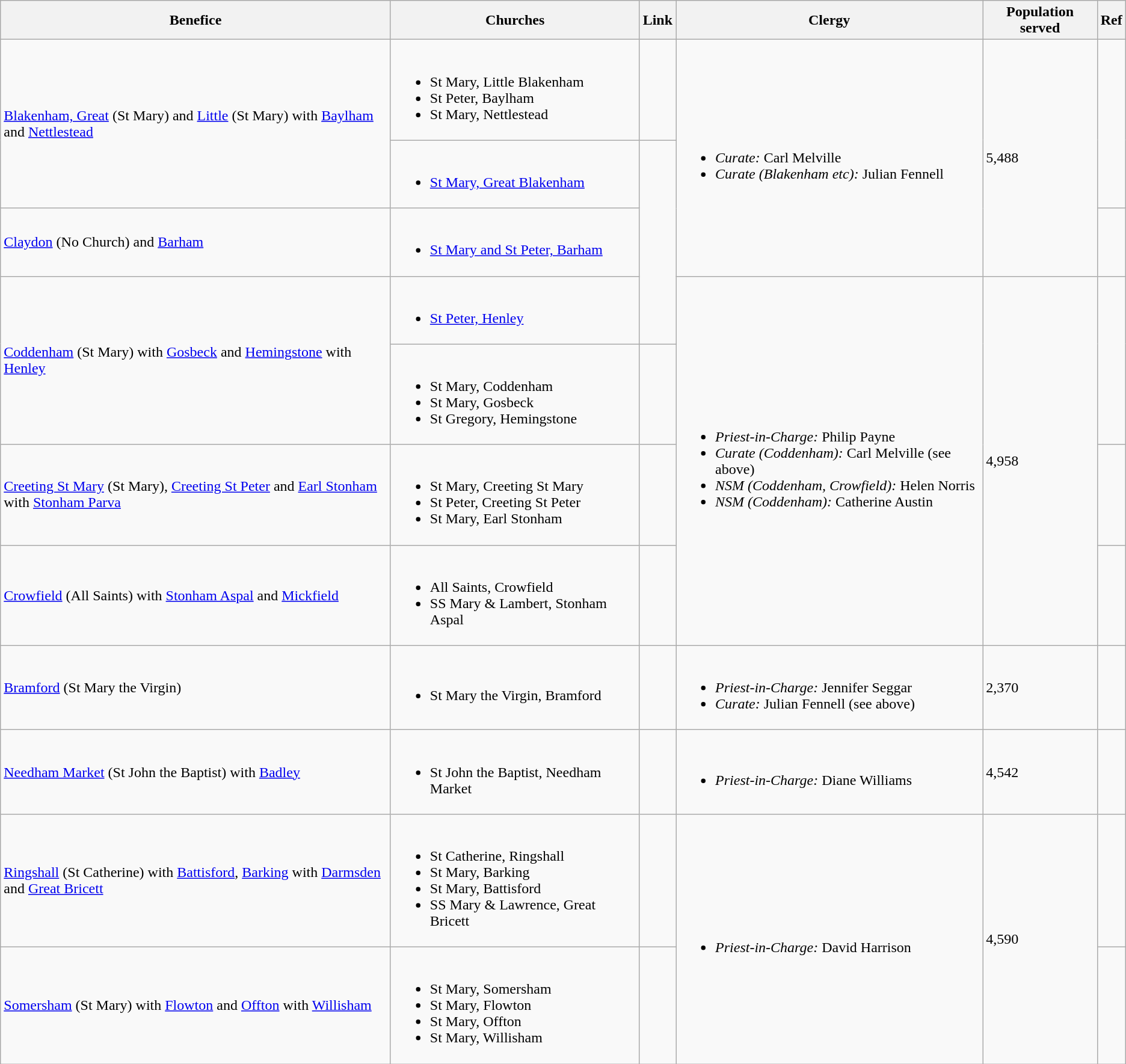<table class="wikitable">
<tr>
<th width="425">Benefice</th>
<th>Churches</th>
<th>Link</th>
<th>Clergy</th>
<th>Population served</th>
<th>Ref</th>
</tr>
<tr>
<td rowspan="2"><a href='#'>Blakenham, Great</a> (St Mary) and <a href='#'>Little</a> (St Mary) with <a href='#'>Baylham</a> and <a href='#'>Nettlestead</a></td>
<td><br><ul><li>St Mary, Little Blakenham</li><li>St Peter, Baylham</li><li>St Mary, Nettlestead</li></ul></td>
<td></td>
<td rowspan="3"><br><ul><li><em>Curate:</em> Carl Melville</li><li><em>Curate (Blakenham etc):</em> Julian Fennell</li></ul></td>
<td rowspan="3">5,488</td>
<td rowspan="2"></td>
</tr>
<tr>
<td><br><ul><li><a href='#'>St Mary, Great Blakenham</a></li></ul></td>
<td rowspan="3"></td>
</tr>
<tr>
<td><a href='#'>Claydon</a> (No Church) and <a href='#'>Barham</a></td>
<td><br><ul><li><a href='#'>St Mary and St Peter, Barham</a></li></ul></td>
<td></td>
</tr>
<tr>
<td rowspan="2"><a href='#'>Coddenham</a> (St Mary) with <a href='#'>Gosbeck</a> and <a href='#'>Hemingstone</a> with <a href='#'>Henley</a></td>
<td><br><ul><li><a href='#'>St Peter, Henley</a></li></ul></td>
<td rowspan="4"><br><ul><li><em>Priest-in-Charge:</em> Philip Payne</li><li><em>Curate (Coddenham):</em> Carl Melville (see above)</li><li><em>NSM (Coddenham, Crowfield):</em> Helen Norris</li><li><em>NSM (Coddenham):</em> Catherine Austin</li></ul></td>
<td rowspan="4">4,958</td>
<td rowspan="2"></td>
</tr>
<tr>
<td><br><ul><li>St Mary, Coddenham</li><li>St Mary, Gosbeck</li><li>St Gregory, Hemingstone</li></ul></td>
<td></td>
</tr>
<tr>
<td><a href='#'>Creeting St Mary</a> (St Mary), <a href='#'>Creeting St Peter</a> and <a href='#'>Earl Stonham</a> with <a href='#'>Stonham Parva</a></td>
<td><br><ul><li>St Mary, Creeting St Mary</li><li>St Peter, Creeting St Peter</li><li>St Mary, Earl Stonham</li></ul></td>
<td></td>
<td></td>
</tr>
<tr>
<td><a href='#'>Crowfield</a> (All Saints) with <a href='#'>Stonham Aspal</a> and <a href='#'>Mickfield</a></td>
<td><br><ul><li>All Saints, Crowfield</li><li>SS Mary & Lambert, Stonham Aspal</li></ul></td>
<td></td>
<td></td>
</tr>
<tr>
<td><a href='#'>Bramford</a> (St Mary the Virgin)</td>
<td><br><ul><li>St Mary the Virgin, Bramford</li></ul></td>
<td></td>
<td><br><ul><li><em>Priest-in-Charge:</em> Jennifer Seggar</li><li><em>Curate:</em> Julian Fennell (see above)</li></ul></td>
<td>2,370</td>
<td></td>
</tr>
<tr>
<td><a href='#'>Needham Market</a> (St John the Baptist) with <a href='#'>Badley</a></td>
<td><br><ul><li>St John the Baptist, Needham Market</li></ul></td>
<td></td>
<td><br><ul><li><em>Priest-in-Charge:</em> Diane Williams</li></ul></td>
<td>4,542</td>
<td></td>
</tr>
<tr>
<td><a href='#'>Ringshall</a> (St Catherine) with <a href='#'>Battisford</a>, <a href='#'>Barking</a> with <a href='#'>Darmsden</a> and <a href='#'>Great Bricett</a></td>
<td><br><ul><li>St Catherine, Ringshall</li><li>St Mary, Barking</li><li>St Mary, Battisford</li><li>SS Mary & Lawrence, Great Bricett</li></ul></td>
<td></td>
<td rowspan="2"><br><ul><li><em>Priest-in-Charge:</em> David Harrison</li></ul></td>
<td rowspan="2">4,590</td>
<td></td>
</tr>
<tr>
<td><a href='#'>Somersham</a> (St Mary) with <a href='#'>Flowton</a> and <a href='#'>Offton</a> with <a href='#'>Willisham</a></td>
<td><br><ul><li>St Mary, Somersham</li><li>St Mary, Flowton</li><li>St Mary, Offton</li><li>St Mary, Willisham</li></ul></td>
<td></td>
<td></td>
</tr>
</table>
